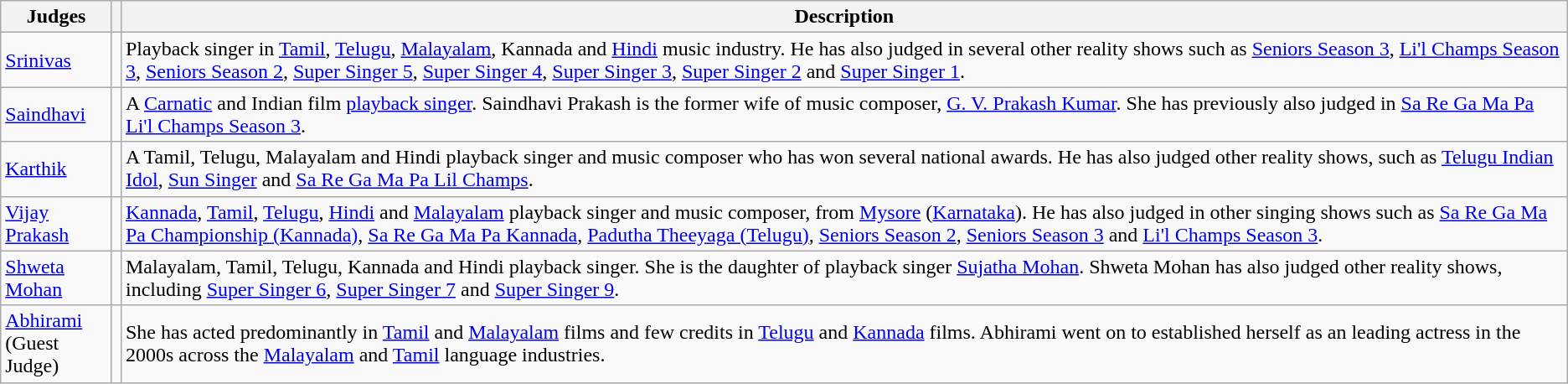<table class="wikitable">
<tr>
<th>Judges</th>
<th></th>
<th>Description</th>
</tr>
<tr>
<td><a href='#'>Srinivas</a></td>
<td></td>
<td>Playback singer in <a href='#'>Tamil</a>, <a href='#'>Telugu</a>, <a href='#'>Malayalam</a>, Kannada and <a href='#'>Hindi</a> music industry. He has also judged in several other reality shows such as <a href='#'>Seniors Season 3</a>, <a href='#'>Li'l Champs Season 3</a>, <a href='#'>Seniors Season 2</a>, <a href='#'>Super Singer 5</a>, <a href='#'>Super Singer 4</a>, <a href='#'>Super Singer 3</a>, <a href='#'>Super Singer 2</a> and <a href='#'>Super Singer 1</a>.</td>
</tr>
<tr>
<td><a href='#'>Saindhavi</a></td>
<td></td>
<td>A <a href='#'>Carnatic</a> and Indian film <a href='#'>playback singer</a>. Saindhavi Prakash is the former wife of music composer, <a href='#'>G. V. Prakash Kumar</a>. She has previously also judged in <a href='#'>Sa Re Ga Ma Pa Li'l Champs Season 3</a>.</td>
</tr>
<tr>
<td><a href='#'>Karthik</a></td>
<td></td>
<td>A Tamil, Telugu, Malayalam and Hindi playback singer and music composer who has won several national awards. He has also judged other reality shows, such as <a href='#'>Telugu Indian Idol</a>, <a href='#'>Sun Singer</a> and <a href='#'>Sa Re Ga Ma Pa Lil Champs</a>.</td>
</tr>
<tr>
<td><a href='#'>Vijay Prakash</a></td>
<td></td>
<td><a href='#'>Kannada</a>, <a href='#'>Tamil</a>, <a href='#'>Telugu</a>, <a href='#'>Hindi</a> and <a href='#'>Malayalam</a> playback singer and music composer, from <a href='#'>Mysore</a> (<a href='#'>Karnataka</a>). He has also judged in other singing shows such as <a href='#'>Sa Re Ga Ma Pa Championship (Kannada)</a>, <a href='#'>Sa Re Ga Ma Pa Kannada</a>, <a href='#'>Padutha Theeyaga (Telugu)</a>, <a href='#'>Seniors Season 2</a>, <a href='#'>Seniors Season 3</a> and <a href='#'>Li'l Champs Season 3</a>.</td>
</tr>
<tr>
<td><a href='#'>Shweta Mohan</a></td>
<td></td>
<td>Malayalam, Tamil, Telugu, Kannada and Hindi playback singer. She is the daughter of playback singer <a href='#'>Sujatha Mohan</a>. Shweta Mohan has also judged other reality shows, including <a href='#'>Super Singer 6</a>, <a href='#'>Super Singer 7</a> and <a href='#'>Super Singer 9</a>.</td>
</tr>
<tr>
<td><a href='#'>Abhirami</a><br>(Guest Judge)</td>
<td></td>
<td>She has acted predominantly in <a href='#'>Tamil</a> and <a href='#'>Malayalam</a> films and few credits in <a href='#'>Telugu</a> and <a href='#'>Kannada</a> films. Abhirami went on to established herself as an leading actress in the 2000s across the <a href='#'>Malayalam</a> and <a href='#'>Tamil</a> language industries.</td>
</tr>
</table>
